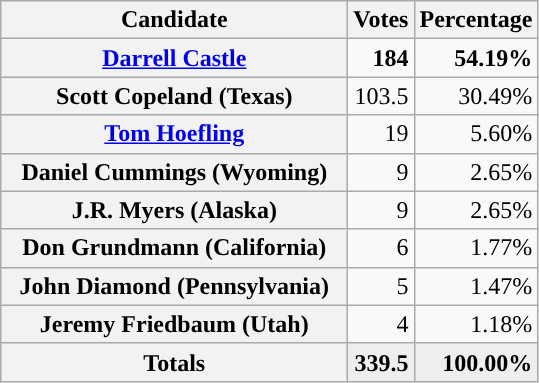<table class="wikitable plainrowheaders" style="text-align:right;" border="1">
<tr>
<th scope="col" style="width:14em;">Candidate</th>
<th scope="col">Votes</th>
<th scope="col">Percentage</th>
</tr>
<tr>
<th scope="row"><a href='#'>Darrell Castle</a></th>
<td><strong>184</strong></td>
<td><strong>54.19%</strong></td>
</tr>
<tr>
<th scope="row">Scott Copeland (Texas)</th>
<td>103.5</td>
<td>30.49%</td>
</tr>
<tr>
<th scope="row"><a href='#'>Tom Hoefling</a></th>
<td>19</td>
<td>5.60%</td>
</tr>
<tr>
<th scope="row">Daniel Cummings (Wyoming)</th>
<td>9</td>
<td>2.65%</td>
</tr>
<tr>
<th scope="row">J.R. Myers (Alaska)</th>
<td>9</td>
<td>2.65%</td>
</tr>
<tr>
<th scope="row">Don Grundmann (California)</th>
<td>6</td>
<td>1.77%</td>
</tr>
<tr>
<th scope="row">John Diamond (Pennsylvania)</th>
<td>5</td>
<td>1.47%</td>
</tr>
<tr>
<th scope="row">Jeremy Friedbaum (Utah)</th>
<td>4</td>
<td>1.18%</td>
</tr>
<tr style="background:#eee;">
<th scope="row"><strong>Totals</strong></th>
<td><strong>339.5</strong></td>
<td><strong>100.00%</strong></td>
</tr>
</table>
